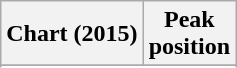<table class="wikitable plainrowheaders" style="text-align:center">
<tr>
<th>Chart (2015)</th>
<th>Peak<br>position</th>
</tr>
<tr>
</tr>
<tr>
</tr>
<tr>
</tr>
<tr>
</tr>
</table>
